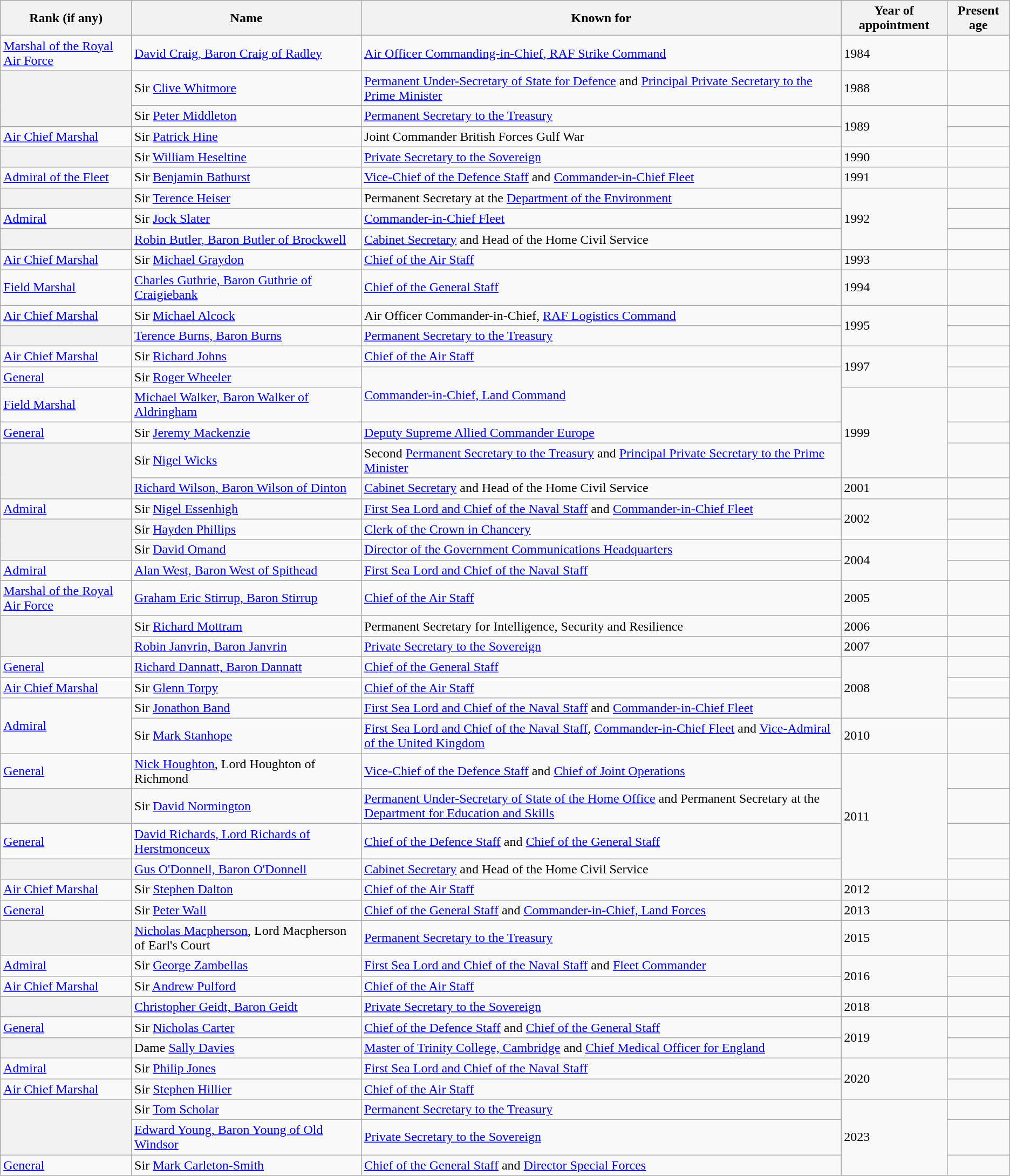<table class="wikitable sortable">
<tr>
<th>Rank (if any)</th>
<th>Name</th>
<th>Known for</th>
<th><strong>Year of appointment</strong></th>
<th><strong>Present age</strong></th>
</tr>
<tr>
<td><a href='#'>Marshal of the Royal Air Force</a></td>
<td><a href='#'>David Craig, Baron Craig of Radley</a> </td>
<td><a href='#'>Air Officer Commanding-in-Chief, RAF Strike Command</a></td>
<td>1984</td>
<td></td>
</tr>
<tr>
<th rowspan="2"></th>
<td>Sir <a href='#'>Clive Whitmore</a> </td>
<td><a href='#'>Permanent Under-Secretary of State for Defence</a> and <a href='#'>Principal Private Secretary to the Prime Minister</a></td>
<td>1988</td>
<td></td>
</tr>
<tr>
<td>Sir <a href='#'>Peter Middleton</a> </td>
<td><a href='#'>Permanent Secretary to the Treasury</a></td>
<td rowspan="2">1989</td>
<td></td>
</tr>
<tr>
<td><a href='#'>Air Chief Marshal</a></td>
<td>Sir <a href='#'>Patrick Hine</a> </td>
<td>Joint Commander British Forces Gulf War</td>
<td></td>
</tr>
<tr>
<th></th>
<td>Sir <a href='#'>William Heseltine</a> </td>
<td><a href='#'>Private Secretary to the Sovereign</a></td>
<td>1990</td>
<td></td>
</tr>
<tr>
<td><a href='#'>Admiral of the Fleet</a></td>
<td>Sir <a href='#'>Benjamin Bathurst</a> </td>
<td><a href='#'>Vice-Chief of the Defence Staff</a> and <a href='#'>Commander-in-Chief Fleet</a></td>
<td>1991</td>
<td></td>
</tr>
<tr>
<th></th>
<td>Sir <a href='#'>Terence Heiser</a> </td>
<td>Permanent Secretary at the <a href='#'>Department of the Environment</a></td>
<td rowspan="3">1992</td>
<td></td>
</tr>
<tr>
<td><a href='#'>Admiral</a></td>
<td>Sir <a href='#'>Jock Slater</a> </td>
<td><a href='#'>Commander-in-Chief Fleet</a></td>
<td></td>
</tr>
<tr>
<th></th>
<td><a href='#'>Robin Butler, Baron Butler of Brockwell</a> </td>
<td><a href='#'>Cabinet Secretary</a> and Head of the Home Civil Service</td>
<td></td>
</tr>
<tr>
<td><a href='#'>Air Chief Marshal</a></td>
<td>Sir <a href='#'>Michael Graydon</a> </td>
<td><a href='#'>Chief of the Air Staff</a></td>
<td>1993</td>
<td></td>
</tr>
<tr>
<td><a href='#'>Field Marshal</a></td>
<td><a href='#'>Charles Guthrie, Baron Guthrie of Craigiebank</a> </td>
<td><a href='#'>Chief of the General Staff</a></td>
<td>1994</td>
<td></td>
</tr>
<tr>
<td><a href='#'>Air Chief Marshal</a></td>
<td>Sir <a href='#'>Michael Alcock</a> </td>
<td>Air Officer Commander-in-Chief, <a href='#'>RAF Logistics Command</a></td>
<td rowspan="2">1995</td>
<td></td>
</tr>
<tr>
<th></th>
<td><a href='#'>Terence Burns, Baron Burns</a> </td>
<td><a href='#'>Permanent Secretary to the Treasury</a></td>
<td></td>
</tr>
<tr>
<td><a href='#'>Air Chief Marshal</a></td>
<td>Sir <a href='#'>Richard Johns</a> </td>
<td><a href='#'>Chief of the Air Staff</a></td>
<td rowspan="2">1997</td>
<td></td>
</tr>
<tr>
<td><a href='#'>General</a></td>
<td>Sir <a href='#'>Roger Wheeler</a> </td>
<td rowspan="2"><a href='#'>Commander-in-Chief, Land Command</a></td>
<td></td>
</tr>
<tr>
<td><a href='#'>Field Marshal</a></td>
<td><a href='#'>Michael Walker, Baron Walker of Aldringham</a> </td>
<td rowspan="3">1999</td>
<td></td>
</tr>
<tr>
<td><a href='#'>General</a></td>
<td>Sir <a href='#'>Jeremy Mackenzie</a> </td>
<td><a href='#'>Deputy Supreme Allied Commander Europe</a></td>
<td></td>
</tr>
<tr>
<th rowspan="2"></th>
<td>Sir <a href='#'>Nigel Wicks</a> </td>
<td>Second <a href='#'>Permanent Secretary to the Treasury</a> and <a href='#'>Principal Private Secretary to the Prime Minister</a></td>
<td></td>
</tr>
<tr>
<td><a href='#'>Richard Wilson, Baron Wilson of Dinton</a> </td>
<td><a href='#'>Cabinet Secretary</a> and Head of the Home Civil Service</td>
<td>2001</td>
<td></td>
</tr>
<tr>
<td><a href='#'>Admiral</a></td>
<td>Sir <a href='#'>Nigel Essenhigh</a> </td>
<td><a href='#'>First Sea Lord and Chief of the Naval Staff</a> and <a href='#'>Commander-in-Chief Fleet</a></td>
<td rowspan="2">2002</td>
<td></td>
</tr>
<tr>
<th rowspan="2"></th>
<td>Sir <a href='#'>Hayden Phillips</a> </td>
<td><a href='#'>Clerk of the Crown in Chancery</a></td>
<td></td>
</tr>
<tr>
<td>Sir <a href='#'>David Omand</a> </td>
<td><a href='#'>Director of the Government Communications Headquarters</a></td>
<td rowspan="2">2004</td>
<td></td>
</tr>
<tr>
<td><a href='#'>Admiral</a></td>
<td><a href='#'>Alan West, Baron West of Spithead</a> </td>
<td><a href='#'>First Sea Lord and Chief of the Naval Staff</a></td>
<td></td>
</tr>
<tr>
<td><a href='#'>Marshal of the Royal Air Force</a></td>
<td><a href='#'>Graham Eric Stirrup, Baron Stirrup</a> </td>
<td><a href='#'>Chief of the Air Staff</a></td>
<td>2005</td>
<td></td>
</tr>
<tr>
<th rowspan="2"></th>
<td>Sir <a href='#'>Richard Mottram</a> </td>
<td>Permanent Secretary for Intelligence, Security and Resilience</td>
<td>2006</td>
<td></td>
</tr>
<tr>
<td><a href='#'>Robin Janvrin, Baron Janvrin</a> </td>
<td><a href='#'>Private Secretary to the Sovereign</a></td>
<td>2007</td>
<td></td>
</tr>
<tr>
<td><a href='#'>General</a></td>
<td><a href='#'>Richard Dannatt, Baron Dannatt</a> </td>
<td><a href='#'>Chief of the General Staff</a></td>
<td rowspan="3">2008</td>
<td></td>
</tr>
<tr>
<td><a href='#'>Air Chief Marshal</a></td>
<td>Sir <a href='#'>Glenn Torpy</a> </td>
<td><a href='#'>Chief of the Air Staff</a></td>
<td></td>
</tr>
<tr>
<td rowspan="2"><a href='#'>Admiral</a></td>
<td>Sir <a href='#'>Jonathon Band</a> </td>
<td><a href='#'>First Sea Lord and Chief of the Naval Staff</a> and <a href='#'>Commander-in-Chief Fleet</a></td>
<td></td>
</tr>
<tr>
<td>Sir <a href='#'>Mark Stanhope</a> </td>
<td><a href='#'>First Sea Lord and Chief of the Naval Staff</a>, <a href='#'>Commander-in-Chief Fleet</a> and <a href='#'>Vice-Admiral of the United Kingdom</a></td>
<td>2010</td>
<td></td>
</tr>
<tr>
<td><a href='#'>General</a></td>
<td><a href='#'>Nick Houghton</a>, Lord Houghton of Richmond </td>
<td><a href='#'>Vice-Chief of the Defence Staff</a> and <a href='#'>Chief of Joint Operations</a></td>
<td rowspan="4">2011</td>
<td></td>
</tr>
<tr>
<th></th>
<td>Sir <a href='#'>David Normington</a> </td>
<td><a href='#'>Permanent Under-Secretary of State of the Home Office</a> and Permanent Secretary at the <a href='#'>Department for Education and Skills</a></td>
<td></td>
</tr>
<tr>
<td><a href='#'>General</a></td>
<td><a href='#'>David Richards, Lord Richards of Herstmonceux</a> </td>
<td><a href='#'>Chief of the Defence Staff</a> and <a href='#'>Chief of the General Staff</a></td>
<td></td>
</tr>
<tr>
<th></th>
<td><a href='#'>Gus O'Donnell, Baron O'Donnell</a> </td>
<td><a href='#'>Cabinet Secretary</a> and Head of the Home Civil Service</td>
<td></td>
</tr>
<tr>
<td><a href='#'>Air Chief Marshal</a></td>
<td>Sir <a href='#'>Stephen Dalton</a> </td>
<td><a href='#'>Chief of the Air Staff</a></td>
<td>2012</td>
<td></td>
</tr>
<tr>
<td><a href='#'>General</a></td>
<td>Sir <a href='#'>Peter Wall</a> </td>
<td><a href='#'>Chief of the General Staff</a> and <a href='#'>Commander-in-Chief, Land Forces</a></td>
<td>2013</td>
<td></td>
</tr>
<tr>
<th></th>
<td><a href='#'>Nicholas Macpherson</a>, Lord Macpherson of Earl's Court </td>
<td><a href='#'>Permanent Secretary to the Treasury</a></td>
<td>2015</td>
<td></td>
</tr>
<tr>
<td><a href='#'>Admiral</a></td>
<td>Sir <a href='#'>George Zambellas</a> </td>
<td><a href='#'>First Sea Lord and Chief of the Naval Staff</a> and <a href='#'>Fleet Commander</a></td>
<td rowspan="2">2016</td>
<td></td>
</tr>
<tr>
<td><a href='#'>Air Chief Marshal</a></td>
<td>Sir <a href='#'>Andrew Pulford</a> </td>
<td><a href='#'>Chief of the Air Staff</a></td>
<td></td>
</tr>
<tr>
<th></th>
<td><a href='#'>Christopher Geidt, Baron Geidt</a> </td>
<td><a href='#'>Private Secretary to the Sovereign</a></td>
<td>2018</td>
<td></td>
</tr>
<tr>
<td><a href='#'>General</a></td>
<td>Sir <a href='#'>Nicholas Carter</a> </td>
<td><a href='#'>Chief of the Defence Staff</a> and <a href='#'>Chief of the General Staff</a></td>
<td rowspan="2">2019</td>
<td></td>
</tr>
<tr>
<th></th>
<td>Dame <a href='#'>Sally Davies</a> </td>
<td><a href='#'>Master of Trinity College, Cambridge</a> and <a href='#'>Chief Medical Officer for England</a></td>
<td></td>
</tr>
<tr>
<td><a href='#'>Admiral</a></td>
<td>Sir <a href='#'>Philip Jones</a> </td>
<td><a href='#'>First Sea Lord and Chief of the Naval Staff</a></td>
<td rowspan="2">2020</td>
<td></td>
</tr>
<tr>
<td><a href='#'>Air Chief Marshal</a></td>
<td>Sir <a href='#'>Stephen Hillier</a> </td>
<td><a href='#'>Chief of the Air Staff</a></td>
<td></td>
</tr>
<tr>
<th rowspan="2"></th>
<td>Sir <a href='#'>Tom Scholar</a> </td>
<td><a href='#'>Permanent Secretary to the Treasury</a></td>
<td rowspan="3">2023</td>
<td></td>
</tr>
<tr>
<td><a href='#'>Edward Young, Baron Young of Old Windsor</a> </td>
<td><a href='#'>Private Secretary to the Sovereign</a></td>
<td></td>
</tr>
<tr>
<td><a href='#'>General</a></td>
<td>Sir <a href='#'>Mark Carleton-Smith</a> </td>
<td><a href='#'>Chief of the General Staff</a> and <a href='#'>Director Special Forces</a></td>
<td></td>
</tr>
</table>
